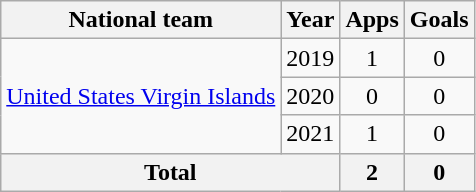<table class="wikitable" style="text-align:center">
<tr>
<th>National team</th>
<th>Year</th>
<th>Apps</th>
<th>Goals</th>
</tr>
<tr>
<td rowspan="3"><a href='#'>United States Virgin Islands</a></td>
<td>2019</td>
<td>1</td>
<td>0</td>
</tr>
<tr>
<td>2020</td>
<td>0</td>
<td>0</td>
</tr>
<tr>
<td>2021</td>
<td>1</td>
<td>0</td>
</tr>
<tr>
<th colspan=2>Total</th>
<th>2</th>
<th>0</th>
</tr>
</table>
